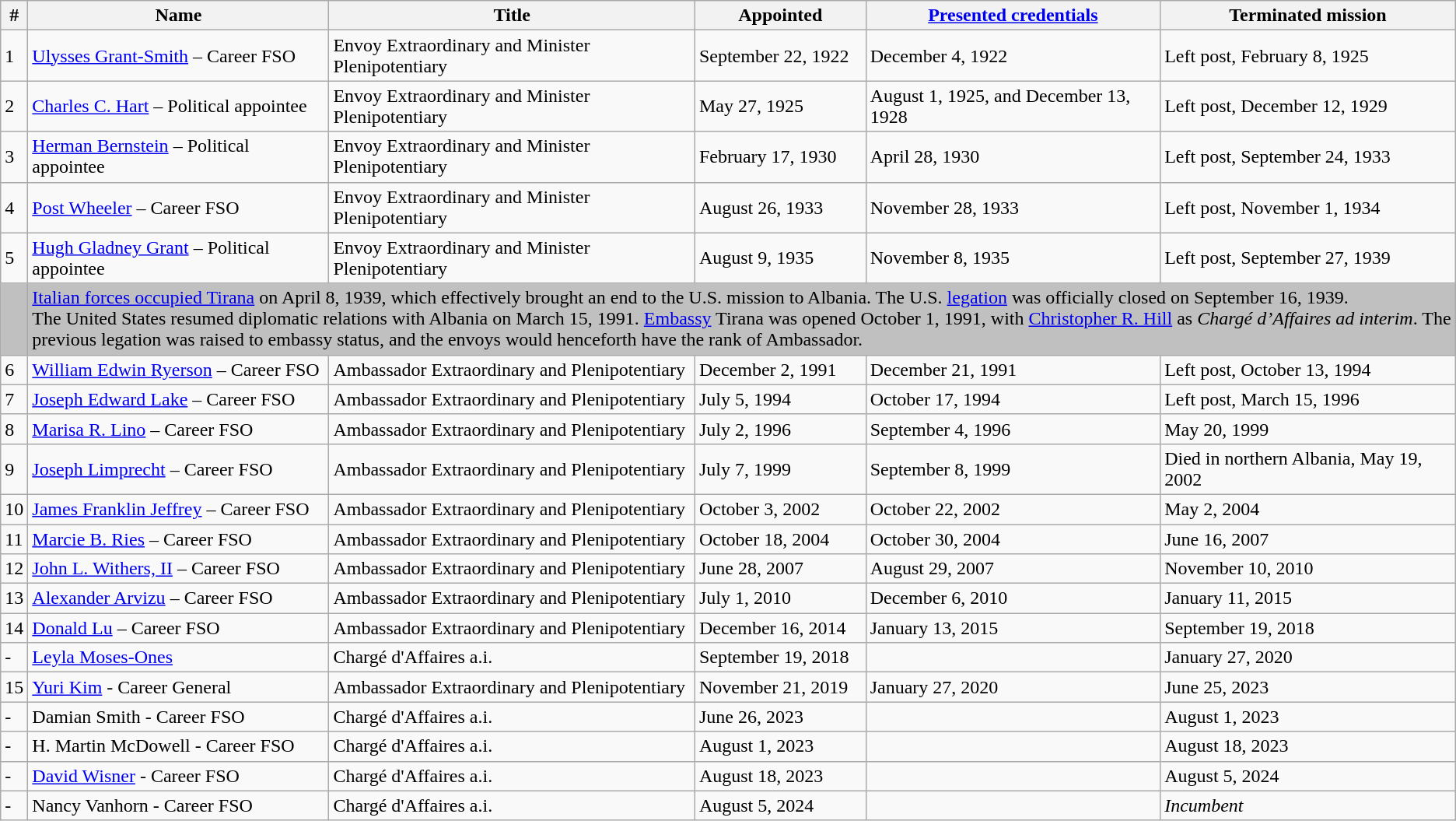<table class="wikitable">
<tr>
<th>#</th>
<th>Name</th>
<th>Title</th>
<th>Appointed</th>
<th><a href='#'>Presented credentials</a></th>
<th>Terminated mission</th>
</tr>
<tr>
<td>1</td>
<td><a href='#'>Ulysses Grant-Smith</a> – Career FSO</td>
<td>Envoy Extraordinary and Minister Plenipotentiary</td>
<td>September 22, 1922</td>
<td>December 4, 1922</td>
<td>Left post, February 8, 1925</td>
</tr>
<tr>
<td>2</td>
<td><a href='#'>Charles C. Hart</a> – Political appointee</td>
<td>Envoy Extraordinary and Minister Plenipotentiary</td>
<td>May 27, 1925</td>
<td>August 1, 1925, and December 13, 1928</td>
<td>Left post, December 12, 1929</td>
</tr>
<tr>
<td>3</td>
<td><a href='#'>Herman Bernstein</a> – Political appointee</td>
<td>Envoy Extraordinary and Minister Plenipotentiary</td>
<td>February 17, 1930</td>
<td>April 28, 1930</td>
<td>Left post, September 24, 1933</td>
</tr>
<tr>
<td>4</td>
<td><a href='#'>Post Wheeler</a> – Career FSO</td>
<td>Envoy Extraordinary and Minister Plenipotentiary</td>
<td>August 26, 1933</td>
<td>November 28, 1933</td>
<td>Left post, November 1, 1934</td>
</tr>
<tr>
<td>5</td>
<td><a href='#'>Hugh Gladney Grant</a> – Political appointee</td>
<td>Envoy Extraordinary and Minister Plenipotentiary</td>
<td>August 9, 1935</td>
<td>November 8, 1935</td>
<td>Left post, September 27, 1939</td>
</tr>
<tr style="background:silver;">
<td></td>
<td colspan="5"><a href='#'>Italian forces occupied Tirana</a> on April 8, 1939, which effectively brought an end to the U.S. mission to Albania. The U.S. <a href='#'>legation</a> was officially closed on September 16, 1939.<br>The United States resumed diplomatic relations with Albania on March 15, 1991. <a href='#'>Embassy</a> Tirana was opened October 1, 1991, with <a href='#'>Christopher R. Hill</a> as <em>Chargé d’Affaires ad interim</em>. The previous legation was raised to embassy status, and the envoys would henceforth have the rank of Ambassador.</td>
</tr>
<tr>
<td>6</td>
<td><a href='#'>William Edwin Ryerson</a> – Career FSO</td>
<td>Ambassador Extraordinary and Plenipotentiary</td>
<td>December 2, 1991</td>
<td>December 21, 1991</td>
<td>Left post, October 13, 1994</td>
</tr>
<tr>
<td>7</td>
<td><a href='#'>Joseph Edward Lake</a> – Career FSO</td>
<td>Ambassador Extraordinary and Plenipotentiary</td>
<td>July 5, 1994</td>
<td>October 17, 1994</td>
<td>Left post, March 15, 1996</td>
</tr>
<tr>
<td>8</td>
<td><a href='#'>Marisa R. Lino</a> – Career FSO</td>
<td>Ambassador Extraordinary and Plenipotentiary</td>
<td>July 2, 1996</td>
<td>September 4, 1996</td>
<td>May 20, 1999</td>
</tr>
<tr>
<td>9</td>
<td><a href='#'>Joseph Limprecht</a> – Career FSO</td>
<td>Ambassador Extraordinary and Plenipotentiary</td>
<td>July 7, 1999</td>
<td>September 8, 1999</td>
<td>Died in northern Albania, May 19, 2002</td>
</tr>
<tr>
<td>10</td>
<td><a href='#'>James Franklin Jeffrey</a> – Career FSO</td>
<td>Ambassador Extraordinary and Plenipotentiary</td>
<td>October 3, 2002</td>
<td>October 22, 2002</td>
<td>May 2, 2004</td>
</tr>
<tr>
<td>11</td>
<td><a href='#'>Marcie B. Ries</a> – Career FSO</td>
<td>Ambassador Extraordinary and Plenipotentiary</td>
<td>October 18, 2004</td>
<td>October 30, 2004</td>
<td>June 16, 2007</td>
</tr>
<tr>
<td>12</td>
<td><a href='#'>John L. Withers, II</a> – Career FSO</td>
<td>Ambassador Extraordinary and Plenipotentiary</td>
<td>June 28, 2007</td>
<td>August 29, 2007</td>
<td>November 10, 2010</td>
</tr>
<tr>
<td>13</td>
<td><a href='#'>Alexander Arvizu</a> – Career FSO</td>
<td>Ambassador Extraordinary and Plenipotentiary</td>
<td>July 1, 2010</td>
<td>December 6, 2010</td>
<td>January 11, 2015</td>
</tr>
<tr>
<td>14</td>
<td><a href='#'>Donald Lu</a> – Career FSO</td>
<td>Ambassador Extraordinary and Plenipotentiary</td>
<td>December 16, 2014</td>
<td>January 13, 2015</td>
<td>September 19, 2018</td>
</tr>
<tr>
<td>-</td>
<td><a href='#'>Leyla Moses-Ones</a></td>
<td>Chargé d'Affaires a.i.</td>
<td>September 19, 2018</td>
<td></td>
<td>January 27, 2020</td>
</tr>
<tr>
<td>15</td>
<td><a href='#'>Yuri Kim</a> - Career General</td>
<td>Ambassador Extraordinary and Plenipotentiary</td>
<td>November 21, 2019</td>
<td>January 27, 2020</td>
<td>June 25, 2023</td>
</tr>
<tr>
<td>-</td>
<td>Damian Smith - Career FSO</td>
<td>Chargé d'Affaires a.i.</td>
<td>June 26, 2023</td>
<td></td>
<td>August 1, 2023</td>
</tr>
<tr>
<td>-</td>
<td>H. Martin McDowell - Career FSO</td>
<td>Chargé d'Affaires a.i.</td>
<td>August 1, 2023</td>
<td></td>
<td>August 18, 2023</td>
</tr>
<tr>
<td>-</td>
<td><a href='#'>David Wisner</a> - Career FSO</td>
<td>Chargé d'Affaires a.i.</td>
<td>August 18, 2023</td>
<td></td>
<td>August 5, 2024</td>
</tr>
<tr>
<td>-</td>
<td>Nancy Vanhorn - Career FSO</td>
<td>Chargé d'Affaires a.i.</td>
<td>August 5, 2024</td>
<td></td>
<td><em>Incumbent</em></td>
</tr>
</table>
